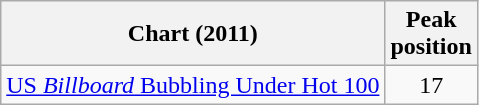<table class="wikitable">
<tr>
<th>Chart (2011)</th>
<th>Peak<br>position</th>
</tr>
<tr>
<td><a href='#'>US <em>Billboard</em> Bubbling Under Hot 100</a></td>
<td style="text-align:center;">17</td>
</tr>
</table>
